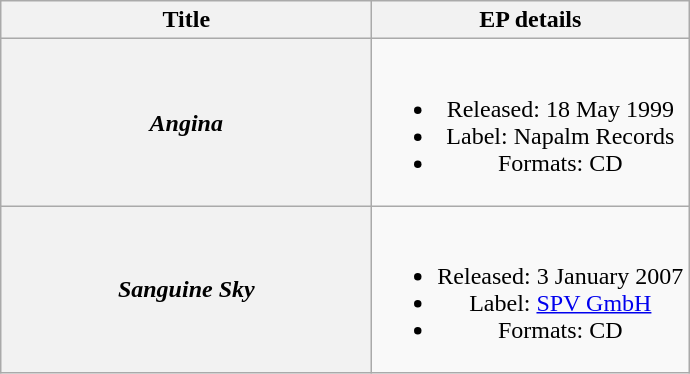<table class="wikitable plainrowheaders" style="text-align:center;">
<tr>
<th scope="col" style="width:15em;">Title</th>
<th scope="col">EP details</th>
</tr>
<tr>
<th scope="row"><em>Angina</em></th>
<td><br><ul><li>Released: 18 May 1999</li><li>Label: Napalm Records</li><li>Formats: CD</li></ul></td>
</tr>
<tr>
<th scope="row"><em>Sanguine Sky</em></th>
<td><br><ul><li>Released: 3 January 2007</li><li>Label: <a href='#'>SPV GmbH</a></li><li>Formats: CD</li></ul></td>
</tr>
</table>
